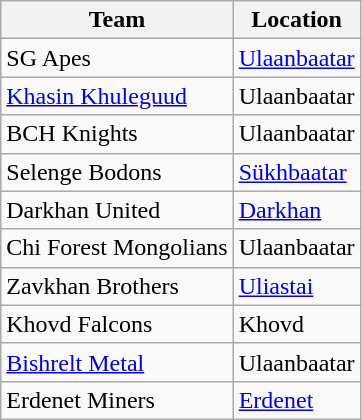<table class="wikitable sortable" style="margin:1em 2em 1em 1em;">
<tr>
<th>Team</th>
<th>Location</th>
</tr>
<tr>
<td>SG Apes</td>
<td><a href='#'>Ulaanbaatar</a></td>
</tr>
<tr>
<td><a href='#'>Khasin Khuleguud</a></td>
<td>Ulaanbaatar</td>
</tr>
<tr>
<td>BCH Knights</td>
<td>Ulaanbaatar</td>
</tr>
<tr>
<td>Selenge Bodons</td>
<td><a href='#'>Sükhbaatar</a></td>
</tr>
<tr>
<td>Darkhan United</td>
<td><a href='#'>Darkhan</a></td>
</tr>
<tr>
<td>Chi Forest Mongolians</td>
<td>Ulaanbaatar</td>
</tr>
<tr>
<td>Zavkhan Brothers</td>
<td><a href='#'>Uliastai</a></td>
</tr>
<tr>
<td>Khovd Falcons</td>
<td>Khovd</td>
</tr>
<tr>
<td><a href='#'>Bishrelt Metal</a></td>
<td>Ulaanbaatar</td>
</tr>
<tr>
<td>Erdenet Miners</td>
<td><a href='#'>Erdenet</a></td>
</tr>
</table>
